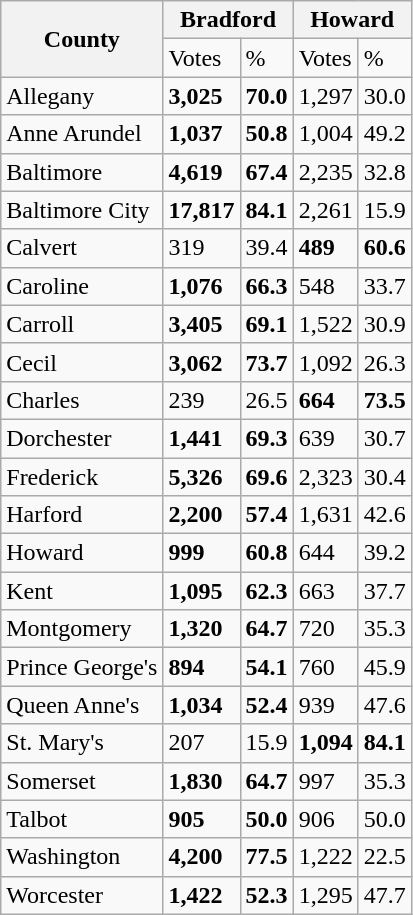<table class="wikitable">
<tr>
<th rowspan="2">County</th>
<th colspan="2">Bradford</th>
<th colspan="2">Howard</th>
</tr>
<tr>
<td>Votes</td>
<td>%</td>
<td>Votes</td>
<td>%</td>
</tr>
<tr>
<td>Allegany</td>
<td><strong>3,025</strong></td>
<td><strong>70.0</strong></td>
<td>1,297</td>
<td>30.0</td>
</tr>
<tr>
<td>Anne Arundel</td>
<td><strong>1,037</strong></td>
<td><strong>50.8</strong></td>
<td>1,004</td>
<td>49.2</td>
</tr>
<tr>
<td>Baltimore</td>
<td><strong>4,619</strong></td>
<td><strong>67.4</strong></td>
<td>2,235</td>
<td>32.8</td>
</tr>
<tr>
<td>Baltimore City</td>
<td><strong>17,817</strong></td>
<td><strong>84.1</strong></td>
<td>2,261</td>
<td>15.9</td>
</tr>
<tr>
<td>Calvert</td>
<td>319</td>
<td>39.4</td>
<td><strong>489</strong></td>
<td><strong>60.6</strong></td>
</tr>
<tr>
<td>Caroline</td>
<td><strong>1,076</strong></td>
<td><strong>66.3</strong></td>
<td>548</td>
<td>33.7</td>
</tr>
<tr>
<td>Carroll</td>
<td><strong>3,405</strong></td>
<td><strong>69.1</strong></td>
<td>1,522</td>
<td>30.9</td>
</tr>
<tr>
<td>Cecil</td>
<td><strong>3,062</strong></td>
<td><strong>73.7</strong></td>
<td>1,092</td>
<td>26.3</td>
</tr>
<tr>
<td>Charles</td>
<td>239</td>
<td>26.5</td>
<td><strong>664</strong></td>
<td><strong>73.5</strong></td>
</tr>
<tr>
<td>Dorchester</td>
<td><strong>1,441</strong></td>
<td><strong>69.3</strong></td>
<td>639</td>
<td>30.7</td>
</tr>
<tr>
<td>Frederick</td>
<td><strong>5,326</strong></td>
<td><strong>69.6</strong></td>
<td>2,323</td>
<td>30.4</td>
</tr>
<tr>
<td>Harford</td>
<td><strong>2,200</strong></td>
<td><strong>57.4</strong></td>
<td>1,631</td>
<td>42.6</td>
</tr>
<tr>
<td>Howard</td>
<td><strong>999</strong></td>
<td><strong>60.8</strong></td>
<td>644</td>
<td>39.2</td>
</tr>
<tr>
<td>Kent</td>
<td><strong>1,095</strong></td>
<td><strong>62.3</strong></td>
<td>663</td>
<td>37.7</td>
</tr>
<tr>
<td>Montgomery</td>
<td><strong>1,320</strong></td>
<td><strong>64.7</strong></td>
<td>720</td>
<td>35.3</td>
</tr>
<tr>
<td>Prince George's</td>
<td><strong>894</strong></td>
<td><strong>54.1</strong></td>
<td>760</td>
<td>45.9</td>
</tr>
<tr>
<td>Queen Anne's</td>
<td><strong>1,034</strong></td>
<td><strong>52.4</strong></td>
<td>939</td>
<td>47.6</td>
</tr>
<tr>
<td>St. Mary's</td>
<td>207</td>
<td>15.9</td>
<td><strong>1,094</strong></td>
<td><strong>84.1</strong></td>
</tr>
<tr>
<td>Somerset</td>
<td><strong>1,830</strong></td>
<td><strong>64.7</strong></td>
<td>997</td>
<td>35.3</td>
</tr>
<tr>
<td>Talbot</td>
<td><strong>905</strong></td>
<td><strong>50.0</strong></td>
<td>906</td>
<td>50.0</td>
</tr>
<tr>
<td>Washington</td>
<td><strong>4,200</strong></td>
<td><strong>77.5</strong></td>
<td>1,222</td>
<td>22.5</td>
</tr>
<tr>
<td>Worcester</td>
<td><strong>1,422</strong></td>
<td><strong>52.3</strong></td>
<td>1,295</td>
<td>47.7</td>
</tr>
</table>
